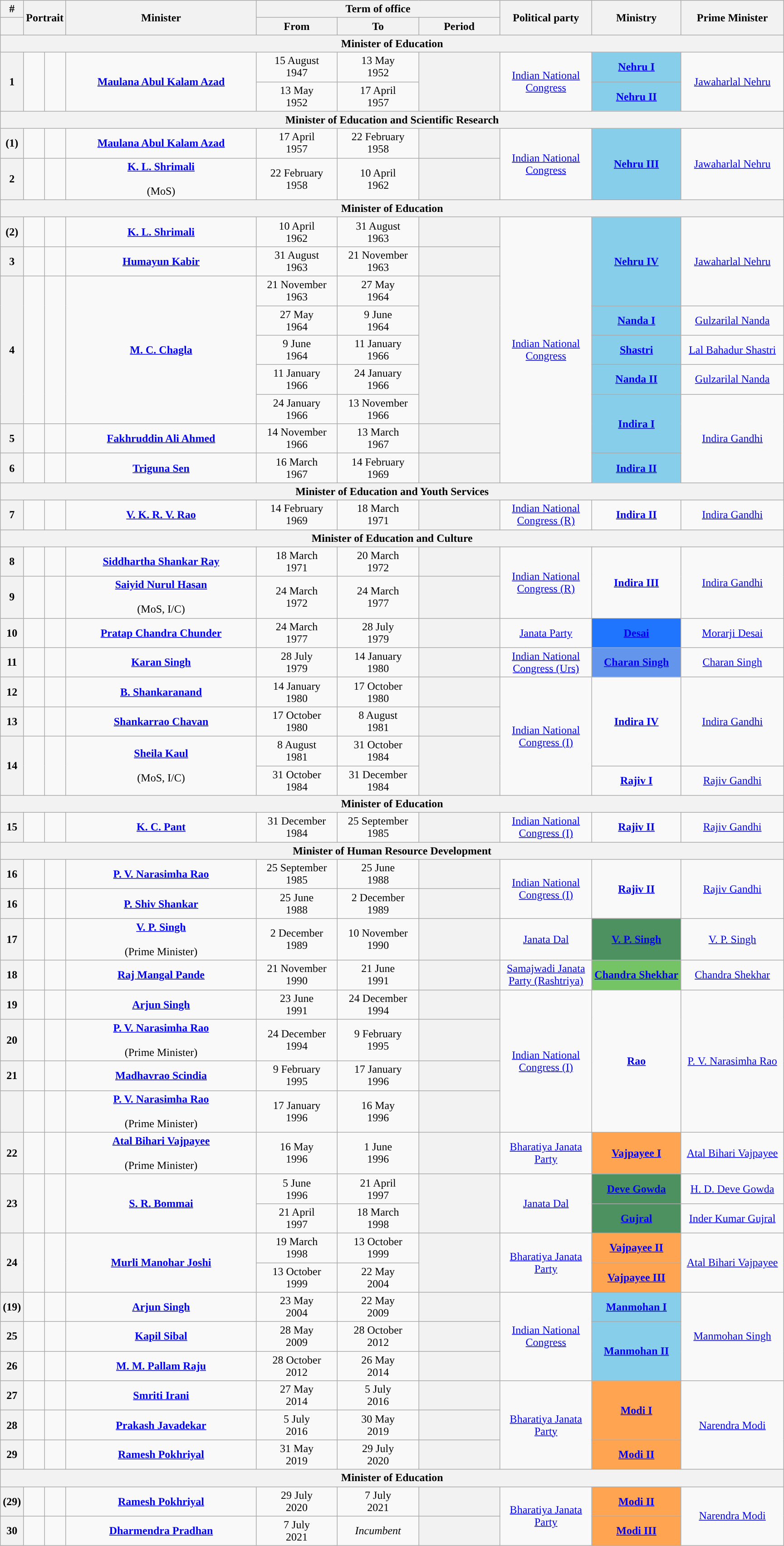<table class="wikitable" style="text-align:center">
<tr>
<th>#</th>
<th rowspan="2" colspan="2">Portrait</th>
<th rowspan="2" style="width:17em">Minister<br></th>
<th colspan="3">Term of office</th>
<th rowspan="2" style="width:8em">Political party</th>
<th rowspan="2">Ministry</th>
<th rowspan="2" style="width:9em">Prime Minister</th>
</tr>
<tr>
<th></th>
<th style="width:7em">From</th>
<th style="width:7em">To</th>
<th style="width:7em">Period</th>
</tr>
<tr>
<th colspan="10">Minister of Education</th>
</tr>
<tr>
<th rowspan="2">1</th>
<td rowspan="2"></td>
<td rowspan="2"></td>
<td rowspan="2"><strong><a href='#'>Maulana Abul Kalam Azad</a></strong><br></td>
<td>15 August<br>1947</td>
<td>13 May<br>1952</td>
<th rowspan="2"></th>
<td rowspan="2"><a href='#'>Indian National Congress</a></td>
<td bgcolor="#87CEEB"><strong><a href='#'>Nehru I</a></strong></td>
<td rowspan="2"><a href='#'>Jawaharlal Nehru</a></td>
</tr>
<tr>
<td>13 May<br>1952</td>
<td>17 April<br>1957</td>
<td bgcolor="#87CEEB"><strong><a href='#'>Nehru II</a></strong></td>
</tr>
<tr>
<th colspan="10">Minister of Education and Scientific Research</th>
</tr>
<tr>
<th>(1)</th>
<td></td>
<td></td>
<td><strong><a href='#'>Maulana Abul Kalam Azad</a></strong><br></td>
<td>17 April<br>1957</td>
<td>22 February<br>1958</td>
<th></th>
<td rowspan="2"><a href='#'>Indian National Congress</a></td>
<td rowspan="2" bgcolor="#87CEEB"><strong><a href='#'>Nehru III</a></strong></td>
<td rowspan="2"><a href='#'>Jawaharlal Nehru</a></td>
</tr>
<tr>
<th>2</th>
<td></td>
<td></td>
<td><strong><a href='#'>K. L. Shrimali</a></strong><br><br>(MoS)</td>
<td>22 February<br>1958</td>
<td>10 April<br>1962</td>
<th></th>
</tr>
<tr>
<th colspan="10">Minister of Education</th>
</tr>
<tr>
<th>(2)</th>
<td></td>
<td></td>
<td><strong><a href='#'>K. L. Shrimali</a></strong><br></td>
<td>10 April<br>1962</td>
<td>31 August<br>1963</td>
<th></th>
<td rowspan="9"><a href='#'>Indian National Congress</a></td>
<td rowspan="3" bgcolor="#87CEEB"><strong><a href='#'>Nehru IV</a></strong></td>
<td rowspan="3"><a href='#'>Jawaharlal Nehru</a></td>
</tr>
<tr>
<th>3</th>
<td></td>
<td></td>
<td><strong><a href='#'>Humayun Kabir</a></strong><br></td>
<td>31 August<br>1963</td>
<td>21 November<br>1963</td>
<th></th>
</tr>
<tr>
<th rowspan="5">4</th>
<td rowspan="5"></td>
<td rowspan="5"></td>
<td rowspan="5"><strong><a href='#'>M. C. Chagla</a></strong><br></td>
<td>21 November<br>1963</td>
<td>27 May<br>1964</td>
<th rowspan="5"></th>
</tr>
<tr>
<td>27 May<br>1964</td>
<td>9 June<br>1964</td>
<td bgcolor="#87CEEB"><strong><a href='#'>Nanda I</a></strong></td>
<td><a href='#'>Gulzarilal Nanda</a><br><em></em></td>
</tr>
<tr>
<td>9 June<br>1964</td>
<td>11 January<br>1966</td>
<td bgcolor="#87CEEB"><strong><a href='#'>Shastri</a></strong></td>
<td><a href='#'>Lal Bahadur Shastri</a></td>
</tr>
<tr>
<td>11 January<br>1966</td>
<td>24 January<br>1966</td>
<td bgcolor="#87CEEB"><strong><a href='#'>Nanda II</a></strong></td>
<td><a href='#'>Gulzarilal Nanda</a><br><em></em></td>
</tr>
<tr>
<td>24 January<br>1966</td>
<td>13 November<br>1966</td>
<td rowspan="2" bgcolor="#87CEEB"><strong><a href='#'>Indira I</a></strong></td>
<td rowspan="3"><a href='#'>Indira Gandhi</a></td>
</tr>
<tr>
<th>5</th>
<td></td>
<td></td>
<td><strong><a href='#'>Fakhruddin Ali Ahmed</a></strong><br></td>
<td>14 November<br>1966</td>
<td>13 March<br>1967</td>
<th></th>
</tr>
<tr>
<th>6</th>
<td></td>
<td></td>
<td><strong><a href='#'>Triguna Sen</a></strong><br></td>
<td>16 March<br>1967</td>
<td>14 February<br>1969</td>
<th></th>
<td bgcolor="#87CEEB"><strong><a href='#'>Indira II</a></strong></td>
</tr>
<tr>
<th colspan="10">Minister of Education and Youth Services</th>
</tr>
<tr>
<th>7</th>
<td></td>
<td></td>
<td><strong><a href='#'>V. K. R. V. Rao</a></strong><br></td>
<td>14 February<br>1969</td>
<td>18 March<br>1971</td>
<th></th>
<td><a href='#'>Indian National Congress (R)</a></td>
<td><strong><a href='#'>Indira II</a></strong></td>
<td><a href='#'>Indira Gandhi</a></td>
</tr>
<tr>
<th colspan="10">Minister of Education and Culture</th>
</tr>
<tr>
<th>8</th>
<td></td>
<td></td>
<td><strong><a href='#'>Siddhartha Shankar Ray</a></strong><br></td>
<td>18 March<br>1971</td>
<td>20 March<br>1972</td>
<th></th>
<td rowspan="2"><a href='#'>Indian National Congress (R)</a></td>
<td rowspan="2"><strong><a href='#'>Indira III</a></strong></td>
<td rowspan="2"><a href='#'>Indira Gandhi</a></td>
</tr>
<tr>
<th>9</th>
<td></td>
<td></td>
<td><strong><a href='#'>Saiyid Nurul Hasan</a></strong><br><br>(MoS, I/C)</td>
<td>24 March<br>1972</td>
<td>24 March<br>1977</td>
<th></th>
</tr>
<tr>
<th>10</th>
<td></td>
<td></td>
<td><strong><a href='#'>Pratap Chandra Chunder</a></strong><br></td>
<td>24 March<br>1977</td>
<td>28 July<br>1979</td>
<th></th>
<td><a href='#'>Janata Party</a></td>
<td bgcolor="#1F75FE"><strong><a href='#'>Desai</a></strong></td>
<td><a href='#'>Morarji Desai</a></td>
</tr>
<tr>
<th>11</th>
<td></td>
<td></td>
<td><strong><a href='#'>Karan Singh</a></strong><br></td>
<td>28 July<br>1979</td>
<td>14 January<br>1980</td>
<th></th>
<td><a href='#'>Indian National Congress (Urs)</a></td>
<td bgcolor="#6495ED"><strong><a href='#'>Charan Singh</a></strong></td>
<td><a href='#'>Charan Singh</a></td>
</tr>
<tr>
<th>12</th>
<td></td>
<td></td>
<td><strong><a href='#'>B. Shankaranand</a></strong><br></td>
<td>14 January<br>1980</td>
<td>17 October<br>1980</td>
<th></th>
<td rowspan="4"><a href='#'>Indian National Congress (I)</a></td>
<td rowspan="3"><strong><a href='#'>Indira IV</a></strong></td>
<td rowspan="3"><a href='#'>Indira Gandhi</a></td>
</tr>
<tr>
<th>13</th>
<td></td>
<td></td>
<td><strong><a href='#'>Shankarrao Chavan</a></strong><br></td>
<td>17 October<br>1980</td>
<td>8 August<br>1981</td>
<th></th>
</tr>
<tr>
<th rowspan="2">14</th>
<td rowspan="2"></td>
<td rowspan="2"></td>
<td rowspan="2"><strong><a href='#'>Sheila Kaul</a></strong><br><br>(MoS, I/C)</td>
<td>8 August<br>1981</td>
<td>31 October<br>1984</td>
<th rowspan="2"></th>
</tr>
<tr>
<td>31 October<br>1984</td>
<td>31 December<br>1984</td>
<td><strong><a href='#'>Rajiv I</a></strong></td>
<td><a href='#'>Rajiv Gandhi</a></td>
</tr>
<tr>
<th colspan="10">Minister of Education</th>
</tr>
<tr>
<th>15</th>
<td></td>
<td></td>
<td><strong><a href='#'>K. C. Pant</a></strong><br></td>
<td>31 December<br>1984</td>
<td>25 September<br>1985</td>
<th></th>
<td><a href='#'>Indian National Congress (I)</a></td>
<td><strong><a href='#'>Rajiv II</a></strong></td>
<td><a href='#'>Rajiv Gandhi</a></td>
</tr>
<tr>
<th colspan="10">Minister of Human Resource Development</th>
</tr>
<tr>
<th>16</th>
<td></td>
<td></td>
<td><strong><a href='#'>P. V. Narasimha Rao</a></strong><br></td>
<td>25 September<br>1985</td>
<td>25 June<br>1988</td>
<th></th>
<td rowspan="2"><a href='#'>Indian National Congress (I)</a></td>
<td rowspan="2"><strong><a href='#'>Rajiv II</a></strong></td>
<td rowspan="2"><a href='#'>Rajiv Gandhi</a></td>
</tr>
<tr>
<th>16</th>
<td></td>
<td></td>
<td><strong><a href='#'>P. Shiv Shankar</a></strong><br></td>
<td>25 June<br>1988</td>
<td>2 December<br>1989</td>
<th></th>
</tr>
<tr>
<th>17</th>
<td></td>
<td></td>
<td><strong><a href='#'>V. P. Singh</a></strong><br><br>(Prime Minister)</td>
<td>2 December<br>1989</td>
<td>10 November<br>1990</td>
<th></th>
<td><a href='#'>Janata Dal</a></td>
<td style="background:#4C915F"><strong><a href='#'>V. P. Singh</a></strong></td>
<td><a href='#'>V. P. Singh</a></td>
</tr>
<tr>
<th>18</th>
<td></td>
<td></td>
<td><strong><a href='#'>Raj Mangal Pande</a></strong><br></td>
<td>21 November<br>1990</td>
<td>21 June<br>1991</td>
<th></th>
<td><a href='#'>Samajwadi Janata Party (Rashtriya)</a></td>
<td style="background:#74C365"><strong><a href='#'>Chandra Shekhar</a></strong></td>
<td><a href='#'>Chandra Shekhar</a></td>
</tr>
<tr>
<th>19</th>
<td></td>
<td></td>
<td><strong><a href='#'>Arjun Singh</a></strong><br></td>
<td>23 June<br>1991</td>
<td>24 December<br>1994</td>
<th></th>
<td rowspan="4"><a href='#'>Indian National Congress (I)</a></td>
<td rowspan="4"><a href='#'><strong>Rao</strong></a></td>
<td rowspan="4"><a href='#'>P. V. Narasimha Rao</a></td>
</tr>
<tr>
<th>20</th>
<td></td>
<td></td>
<td><strong><a href='#'>P. V. Narasimha Rao</a></strong><br><br>(Prime Minister)</td>
<td>24 December<br>1994</td>
<td>9 February<br>1995</td>
<th></th>
</tr>
<tr>
<th>21</th>
<td></td>
<td></td>
<td><strong><a href='#'>Madhavrao Scindia</a></strong><br></td>
<td>9 February<br>1995</td>
<td>17 January<br>1996</td>
<th></th>
</tr>
<tr>
<th></th>
<td></td>
<td></td>
<td><strong><a href='#'>P. V. Narasimha Rao</a></strong><br><br>(Prime Minister)</td>
<td>17 January<br>1996</td>
<td>16 May<br>1996</td>
<th></th>
</tr>
<tr>
<th>22</th>
<td></td>
<td></td>
<td><strong><a href='#'>Atal Bihari Vajpayee</a></strong><br><br>(Prime Minister)</td>
<td>16 May<br>1996</td>
<td>1 June<br>1996</td>
<th></th>
<td><a href='#'>Bharatiya Janata Party</a></td>
<td style="background:#FFA551;"><strong><a href='#'>Vajpayee I</a></strong></td>
<td><a href='#'>Atal Bihari Vajpayee</a></td>
</tr>
<tr>
<th rowspan="2">23</th>
<td rowspan="2"></td>
<td rowspan="2"></td>
<td rowspan="2"><strong><a href='#'>S. R. Bommai</a></strong><br></td>
<td>5 June<br>1996</td>
<td>21 April<br>1997</td>
<th rowspan="2"></th>
<td rowspan="2"><a href='#'>Janata Dal</a></td>
<td style="background:#4C915F"><strong><a href='#'>Deve Gowda</a></strong></td>
<td><a href='#'>H. D. Deve Gowda</a></td>
</tr>
<tr>
<td>21 April<br>1997</td>
<td>18 March<br>1998</td>
<td style="background:#4C915F"><strong><a href='#'>Gujral</a></strong></td>
<td><a href='#'>Inder Kumar Gujral</a></td>
</tr>
<tr>
<th rowspan="2">24</th>
<td rowspan="2"></td>
<td rowspan="2"></td>
<td rowspan="2"><strong><a href='#'>Murli Manohar Joshi</a></strong><br></td>
<td>19 March<br>1998</td>
<td>13 October<br>1999</td>
<th rowspan="2"></th>
<td rowspan="2"><a href='#'>Bharatiya Janata Party</a></td>
<td style="background:#FFA551;"><strong><a href='#'>Vajpayee II</a></strong></td>
<td rowspan="2"><a href='#'>Atal Bihari Vajpayee</a></td>
</tr>
<tr>
<td>13 October<br>1999</td>
<td>22 May<br>2004</td>
<td style="background:#FFA551;"><strong><a href='#'>Vajpayee III</a></strong></td>
</tr>
<tr>
<th>(19)</th>
<td></td>
<td></td>
<td><strong><a href='#'>Arjun Singh</a></strong><br></td>
<td>23 May<br>2004</td>
<td>22 May<br>2009</td>
<th></th>
<td rowspan="3"><a href='#'>Indian National Congress</a></td>
<td bgcolor="#87CEEB"><a href='#'><strong>Manmohan I</strong></a></td>
<td rowspan="3"><a href='#'>Manmohan Singh</a></td>
</tr>
<tr>
<th>25</th>
<td></td>
<td></td>
<td><strong><a href='#'>Kapil Sibal</a></strong><br></td>
<td>28 May<br>2009</td>
<td>28 October<br>2012</td>
<th></th>
<td rowspan="2" bgcolor="#87CEEB"><a href='#'><strong>Manmohan II</strong></a></td>
</tr>
<tr>
<th>26</th>
<td></td>
<td></td>
<td><strong><a href='#'>M. M. Pallam Raju</a></strong><br></td>
<td>28 October<br>2012</td>
<td>26 May<br>2014</td>
<th></th>
</tr>
<tr>
<th>27</th>
<td></td>
<td></td>
<td><strong><a href='#'>Smriti Irani</a></strong><br></td>
<td>27 May<br>2014</td>
<td>5 July<br>2016</td>
<th></th>
<td rowspan="3"><a href='#'>Bharatiya Janata Party</a></td>
<td rowspan="2" style="background:#FFA551;"><strong><a href='#'>Modi I</a></strong></td>
<td rowspan="3"><a href='#'>Narendra Modi</a></td>
</tr>
<tr>
<th>28</th>
<td></td>
<td></td>
<td><strong><a href='#'>Prakash Javadekar</a></strong><br></td>
<td>5 July<br>2016</td>
<td>30 May<br>2019</td>
<th></th>
</tr>
<tr>
<th>29</th>
<td></td>
<td></td>
<td><strong><a href='#'>Ramesh Pokhriyal</a></strong><br></td>
<td>31 May<br>2019</td>
<td>29 July<br>2020</td>
<th></th>
<td style="background:#FFA551;"><strong><a href='#'>Modi II</a></strong></td>
</tr>
<tr>
<th colspan="10">Minister of Education</th>
</tr>
<tr>
<th>(29)</th>
<td></td>
<td></td>
<td><strong><a href='#'>Ramesh Pokhriyal</a></strong><br></td>
<td>29 July<br>2020</td>
<td>7 July<br>2021</td>
<th></th>
<td rowspan="3"><a href='#'>Bharatiya Janata Party</a></td>
<td rowspan="2" style="background:#FFA551;"><strong><a href='#'>Modi II</a></strong></td>
<td rowspan="3"><a href='#'>Narendra Modi</a></td>
</tr>
<tr>
<th rowspan="2">30</th>
<td rowspan="2"></td>
<td rowspan="2"></td>
<td rowspan="2"><strong><a href='#'>Dharmendra Pradhan</a></strong><br></td>
<td rowspan="2">7 July<br>2021</td>
<td rowspan="2"><em>Incumbent</em></td>
<th rowspan="2"></th>
</tr>
<tr>
<td style="background:#FFA551;"><strong><a href='#'>Modi III</a></strong></td>
</tr>
</table>
